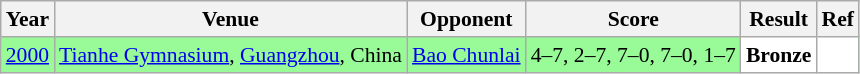<table class="sortable wikitable" style="font-size: 90%">
<tr>
<th>Year</th>
<th>Venue</th>
<th>Opponent</th>
<th>Score</th>
<th>Result</th>
<th>Ref</th>
</tr>
<tr style="background:#98FB98">
<td align="center"><a href='#'>2000</a></td>
<td align="left"><a href='#'>Tianhe Gymnasium</a>, <a href='#'>Guangzhou</a>, China</td>
<td align="left"> <a href='#'>Bao Chunlai</a></td>
<td align="left">4–7, 2–7, 7–0, 7–0, 1–7</td>
<td style="text-align:left; background:white"> <strong>Bronze</strong></td>
<td style="text-align:center; background:white"></td>
</tr>
</table>
